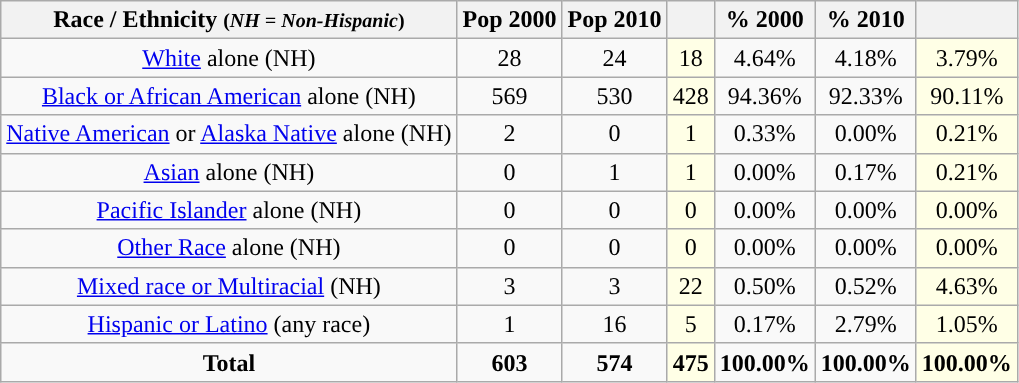<table class="wikitable" style="text-align:center;">
<tr>
<th>Race / Ethnicity <small>(<em>NH = Non-Hispanic</em>)</small></th>
<th>Pop 2000</th>
<th>Pop 2010</th>
<th></th>
<th>% 2000</th>
<th>% 2010</th>
<th></th>
</tr>
<tr>
<td><a href='#'>White</a> alone (NH)</td>
<td>28</td>
<td>24</td>
<td style='background: #ffffe6;'>18</td>
<td>4.64%</td>
<td>4.18%</td>
<td style='background: #ffffe6;'>3.79%</td>
</tr>
<tr>
<td><a href='#'>Black or African American</a> alone (NH)</td>
<td>569</td>
<td>530</td>
<td style='background: #ffffe6;'>428</td>
<td>94.36%</td>
<td>92.33%</td>
<td style='background: #ffffe6;'>90.11%</td>
</tr>
<tr>
<td><a href='#'>Native American</a> or <a href='#'>Alaska Native</a> alone (NH)</td>
<td>2</td>
<td>0</td>
<td style='background: #ffffe6;'>1</td>
<td>0.33%</td>
<td>0.00%</td>
<td style='background: #ffffe6;'>0.21%</td>
</tr>
<tr>
<td><a href='#'>Asian</a> alone (NH)</td>
<td>0</td>
<td>1</td>
<td style='background: #ffffe6;'>1</td>
<td>0.00%</td>
<td>0.17%</td>
<td style='background: #ffffe6;'>0.21%</td>
</tr>
<tr>
<td><a href='#'>Pacific Islander</a> alone (NH)</td>
<td>0</td>
<td>0</td>
<td style='background: #ffffe6;'>0</td>
<td>0.00%</td>
<td>0.00%</td>
<td style='background: #ffffe6;'>0.00%</td>
</tr>
<tr>
<td><a href='#'>Other Race</a> alone (NH)</td>
<td>0</td>
<td>0</td>
<td style='background: #ffffe6;'>0</td>
<td>0.00%</td>
<td>0.00%</td>
<td style='background: #ffffe6;'>0.00%</td>
</tr>
<tr>
<td><a href='#'>Mixed race or Multiracial</a> (NH)</td>
<td>3</td>
<td>3</td>
<td style='background: #ffffe6;'>22</td>
<td>0.50%</td>
<td>0.52%</td>
<td style='background: #ffffe6;'>4.63%</td>
</tr>
<tr>
<td><a href='#'>Hispanic or Latino</a> (any race)</td>
<td>1</td>
<td>16</td>
<td style='background: #ffffe6;'>5</td>
<td>0.17%</td>
<td>2.79%</td>
<td style='background: #ffffe6;'>1.05%</td>
</tr>
<tr>
<td><strong>Total</strong></td>
<td><strong>603</strong></td>
<td><strong>574</strong></td>
<td style='background: #ffffe6;'><strong>475</strong></td>
<td><strong>100.00%</strong></td>
<td><strong>100.00%</strong></td>
<td style='background: #ffffe6;'><strong>100.00%</strong></td>
</tr>
</table>
